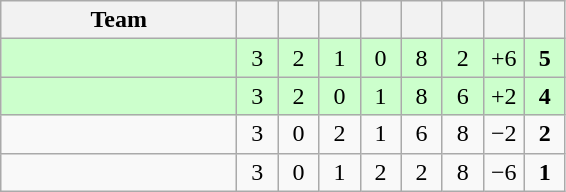<table class="wikitable" style="text-align:center;">
<tr>
<th width=150>Team</th>
<th width=20></th>
<th width=20></th>
<th width=20></th>
<th width=20></th>
<th width=20></th>
<th width=20></th>
<th width=20></th>
<th width=20></th>
</tr>
<tr bgcolor=#ccffcc>
<td align=left></td>
<td>3</td>
<td>2</td>
<td>1</td>
<td>0</td>
<td>8</td>
<td>2</td>
<td>+6</td>
<td><strong>5</strong></td>
</tr>
<tr bgcolor=#ccffcc>
<td align=left></td>
<td>3</td>
<td>2</td>
<td>0</td>
<td>1</td>
<td>8</td>
<td>6</td>
<td>+2</td>
<td><strong>4</strong></td>
</tr>
<tr>
<td align=left></td>
<td>3</td>
<td>0</td>
<td>2</td>
<td>1</td>
<td>6</td>
<td>8</td>
<td>−2</td>
<td><strong>2</strong></td>
</tr>
<tr>
<td align=left></td>
<td>3</td>
<td>0</td>
<td>1</td>
<td>2</td>
<td>2</td>
<td>8</td>
<td>−6</td>
<td><strong>1</strong></td>
</tr>
</table>
